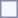<table style="border:1px solid #8888aa; background-color:#f7f8ff; padding:5px; font-size:95%; margin: 0px 12px 12px 0px;">
</table>
